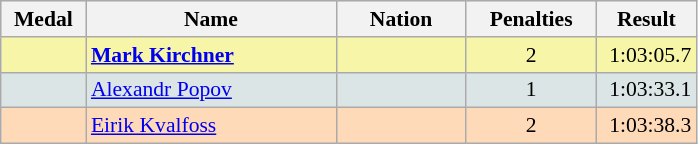<table class=wikitable style="border:1px solid #AAAAAA;font-size:90%">
<tr bgcolor="#E4E4E4">
<th style="border-bottom:1px solid #AAAAAA" width=50>Medal</th>
<th style="border-bottom:1px solid #AAAAAA" width=160>Name</th>
<th style="border-bottom:1px solid #AAAAAA" width=80>Nation</th>
<th style="border-bottom:1px solid #AAAAAA" width=80>Penalties</th>
<th style="border-bottom:1px solid #AAAAAA" width=60>Result</th>
</tr>
<tr bgcolor="#F7F6A8">
<td align="center"></td>
<td><strong><a href='#'>Mark Kirchner</a></strong></td>
<td align="center"></td>
<td align="center">2</td>
<td align="right">1:03:05.7</td>
</tr>
<tr bgcolor="#DCE5E5">
<td align="center"></td>
<td><a href='#'>Alexandr Popov</a></td>
<td align="center"></td>
<td align="center">1</td>
<td align="right">1:03:33.1</td>
</tr>
<tr bgcolor="#FFDAB9">
<td align="center"></td>
<td><a href='#'>Eirik Kvalfoss</a></td>
<td align="center"></td>
<td align="center">2</td>
<td align="right">1:03:38.3</td>
</tr>
</table>
